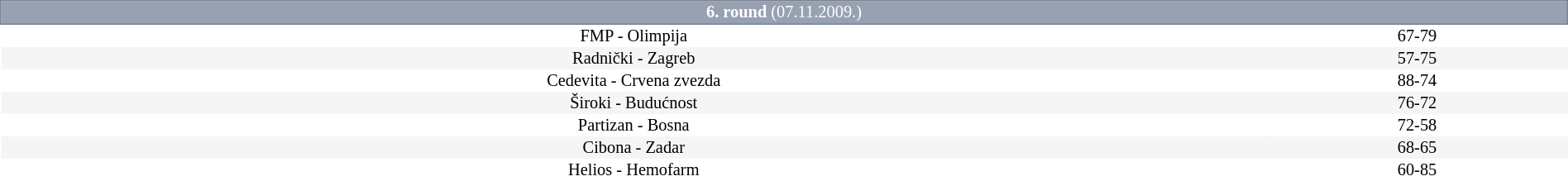<table border=0 cellspacing=1em cellpadding=1em style="font-size: 85%; border-collapse: collapse;width:100%;">
<tr>
<td colspan=5 bgcolor=#98A1B2 style="border:1px solid #7A8392; text-align:center; color:#FFFFFF;"><strong>6. round</strong> (07.11.2009.)</td>
</tr>
<tr align=center bgcolor=#FFFFFF>
<td>FMP - Olimpija</td>
<td>67-79</td>
</tr>
<tr align=center bgcolor=#f5f5f5>
<td>Radnički - Zagreb</td>
<td>57-75</td>
</tr>
<tr align=center bgcolor=#FFFFFF>
<td>Cedevita - Crvena zvezda</td>
<td>88-74</td>
</tr>
<tr align=center bgcolor=#f5f5f5>
<td>Široki - Budućnost</td>
<td>76-72</td>
</tr>
<tr align=center bgcolor=#FFFFFF>
<td>Partizan - Bosna</td>
<td>72-58</td>
</tr>
<tr align=center bgcolor=#f5f5f5>
<td>Cibona - Zadar</td>
<td>68-65</td>
</tr>
<tr align=center bgcolor=#FFFFFF>
<td>Helios - Hemofarm</td>
<td>60-85</td>
</tr>
</table>
